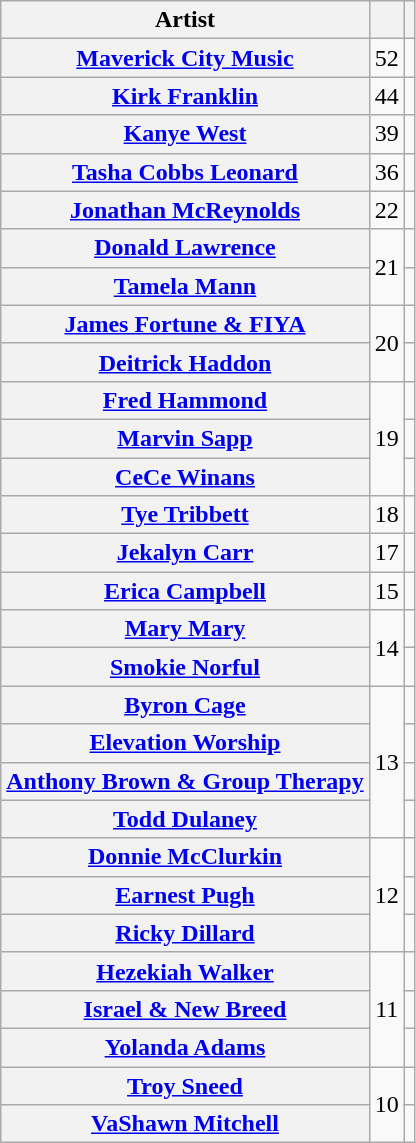<table class="wikitable sortable plainrowheaders" style="text-align:center;" border="1";">
<tr>
<th scope=col>Artist</th>
<th scope=col></th>
<th scope=col class="unsortable"></th>
</tr>
<tr>
<th scope=row><a href='#'>Maverick City Music</a></th>
<td>52</td>
<td></td>
</tr>
<tr>
<th scope=row><a href='#'>Kirk Franklin</a></th>
<td>44</td>
<td></td>
</tr>
<tr>
<th scope=row><a href='#'>Kanye West</a></th>
<td>39</td>
<td></td>
</tr>
<tr>
<th scope=row><a href='#'>Tasha Cobbs Leonard</a></th>
<td>36</td>
<td></td>
</tr>
<tr>
<th scope=row><a href='#'>Jonathan McReynolds</a></th>
<td>22</td>
<td></td>
</tr>
<tr>
<th scope=row><a href='#'>Donald Lawrence</a></th>
<td rowspan="2">21</td>
<td></td>
</tr>
<tr>
<th scope=row><a href='#'>Tamela Mann</a></th>
<td></td>
</tr>
<tr>
<th scope=row><a href='#'>James Fortune & FIYA</a></th>
<td rowspan="2">20</td>
<td></td>
</tr>
<tr>
<th scope=row><a href='#'>Deitrick Haddon</a></th>
<td></td>
</tr>
<tr>
<th scope=row><a href='#'>Fred Hammond</a></th>
<td rowspan="3">19</td>
<td></td>
</tr>
<tr>
<th scope=row><a href='#'>Marvin Sapp</a></th>
<td></td>
</tr>
<tr>
<th scope=row><a href='#'>CeCe Winans</a></th>
<td></td>
</tr>
<tr>
<th scope=row><a href='#'>Tye Tribbett</a></th>
<td rowspan="1">18</td>
<td></td>
</tr>
<tr>
<th scope=row><a href='#'>Jekalyn Carr</a></th>
<td>17</td>
<td></td>
</tr>
<tr>
<th scope=row><a href='#'>Erica Campbell</a></th>
<td>15</td>
<td></td>
</tr>
<tr>
<th scope=row><a href='#'>Mary Mary</a></th>
<td rowspan="2">14</td>
<td></td>
</tr>
<tr>
<th scope=row><a href='#'>Smokie Norful</a></th>
<td></td>
</tr>
<tr>
<th scope=row><a href='#'>Byron Cage</a></th>
<td rowspan="4">13</td>
<td></td>
</tr>
<tr>
<th scope=row><a href='#'>Elevation Worship</a></th>
<td></td>
</tr>
<tr>
<th scope=row><a href='#'>Anthony Brown & Group Therapy</a></th>
<td></td>
</tr>
<tr>
<th scope=row><a href='#'>Todd Dulaney</a></th>
<td></td>
</tr>
<tr>
<th scope=row><a href='#'>Donnie McClurkin</a></th>
<td rowspan="3">12</td>
<td></td>
</tr>
<tr>
<th scope=row><a href='#'>Earnest Pugh</a></th>
<td></td>
</tr>
<tr>
<th scope=row><a href='#'>Ricky Dillard</a></th>
<td></td>
</tr>
<tr>
<th scope=row><a href='#'>Hezekiah Walker</a></th>
<td rowspan="3">11</td>
<td></td>
</tr>
<tr>
<th scope=row><a href='#'>Israel & New Breed</a></th>
<td></td>
</tr>
<tr>
<th scope=row><a href='#'>Yolanda Adams</a></th>
<td></td>
</tr>
<tr>
<th scope=row><a href='#'>Troy Sneed</a></th>
<td rowspan="2">10</td>
<td></td>
</tr>
<tr>
<th scope=row><a href='#'>VaShawn Mitchell</a></th>
<td></td>
</tr>
</table>
